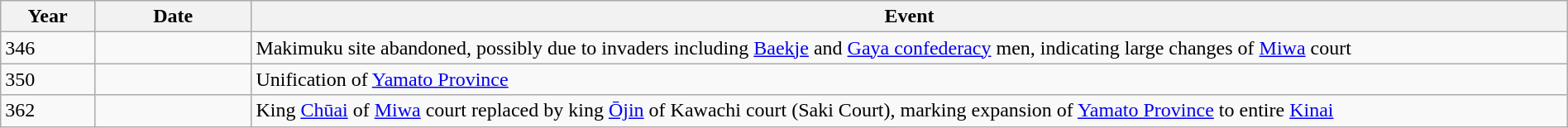<table class="wikitable" width="100%">
<tr>
<th style="width:6%">Year</th>
<th style="width:10%">Date</th>
<th>Event</th>
</tr>
<tr>
<td>346</td>
<td></td>
<td>Makimuku site abandoned, possibly due to invaders including <a href='#'>Baekje</a> and <a href='#'>Gaya confederacy</a> men, indicating large changes of <a href='#'>Miwa</a> court</td>
</tr>
<tr>
<td>350</td>
<td></td>
<td>Unification of <a href='#'>Yamato Province</a></td>
</tr>
<tr>
<td>362</td>
<td></td>
<td>King <a href='#'>Chūai</a> of <a href='#'>Miwa</a> court replaced by king <a href='#'>Ōjin</a> of Kawachi court (Saki Court), marking expansion of <a href='#'>Yamato Province</a> to entire <a href='#'>Kinai</a></td>
</tr>
</table>
